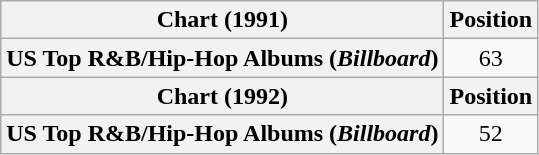<table class="wikitable plainrowheaders" style="text-align:center">
<tr>
<th scope="col">Chart (1991)</th>
<th scope="col">Position</th>
</tr>
<tr>
<th scope="row">US Top R&B/Hip-Hop Albums (<em>Billboard</em>)</th>
<td>63</td>
</tr>
<tr>
<th scope="col">Chart (1992)</th>
<th scope="col">Position</th>
</tr>
<tr>
<th scope="row">US Top R&B/Hip-Hop Albums (<em>Billboard</em>)</th>
<td>52</td>
</tr>
</table>
